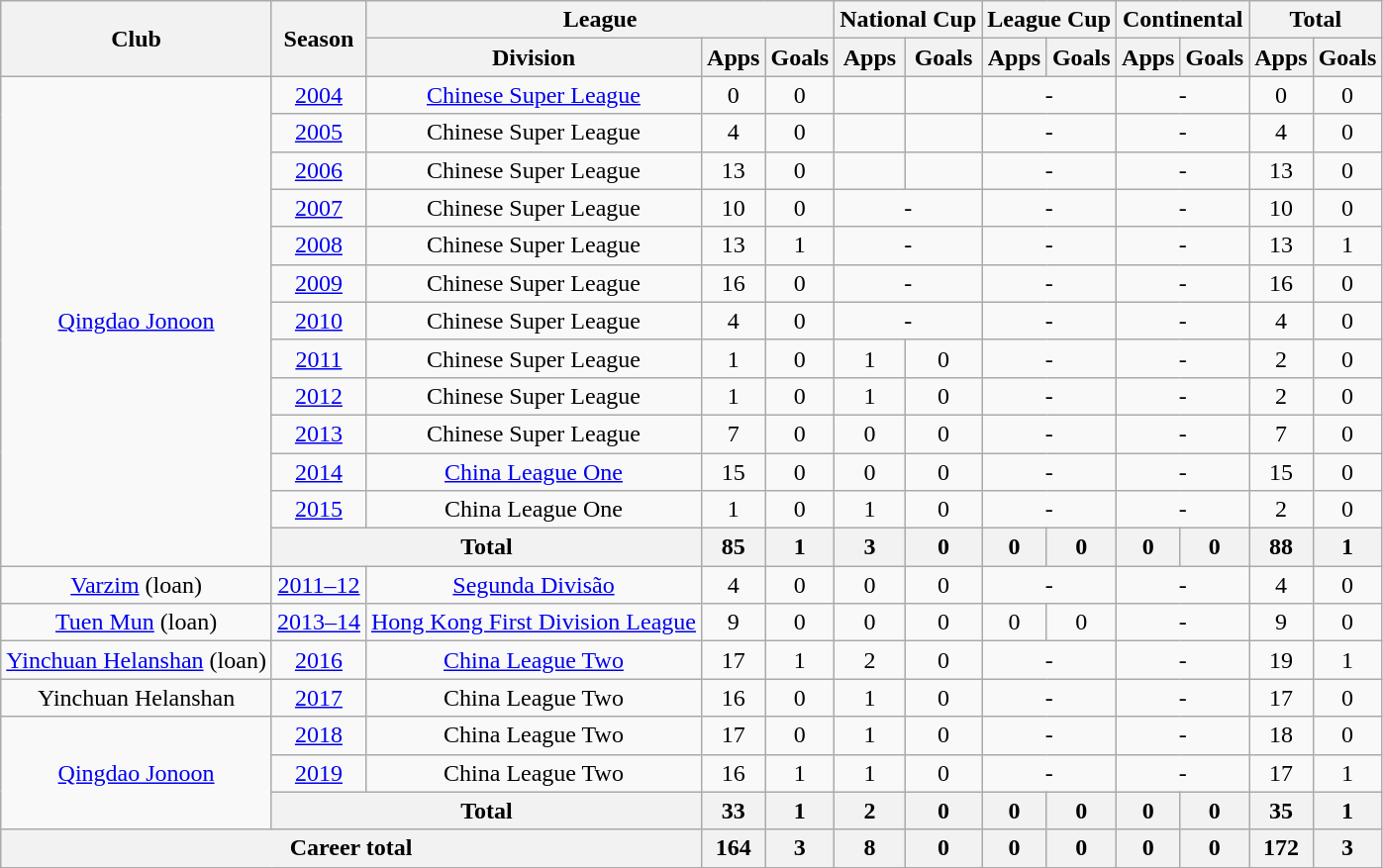<table class="wikitable" style="text-align: center">
<tr>
<th rowspan="2">Club</th>
<th rowspan="2">Season</th>
<th colspan="3">League</th>
<th colspan="2">National Cup</th>
<th colspan="2">League Cup</th>
<th colspan="2">Continental</th>
<th colspan="2">Total</th>
</tr>
<tr>
<th>Division</th>
<th>Apps</th>
<th>Goals</th>
<th>Apps</th>
<th>Goals</th>
<th>Apps</th>
<th>Goals</th>
<th>Apps</th>
<th>Goals</th>
<th>Apps</th>
<th>Goals</th>
</tr>
<tr>
<td rowspan=13><a href='#'>Qingdao Jonoon</a></td>
<td><a href='#'>2004</a></td>
<td><a href='#'>Chinese Super League</a></td>
<td>0</td>
<td>0</td>
<td></td>
<td></td>
<td colspan="2">-</td>
<td colspan="2">-</td>
<td>0</td>
<td>0</td>
</tr>
<tr>
<td><a href='#'>2005</a></td>
<td>Chinese Super League</td>
<td>4</td>
<td>0</td>
<td></td>
<td></td>
<td colspan="2">-</td>
<td colspan="2">-</td>
<td>4</td>
<td>0</td>
</tr>
<tr>
<td><a href='#'>2006</a></td>
<td>Chinese Super League</td>
<td>13</td>
<td>0</td>
<td></td>
<td></td>
<td colspan="2">-</td>
<td colspan="2">-</td>
<td>13</td>
<td>0</td>
</tr>
<tr>
<td><a href='#'>2007</a></td>
<td>Chinese Super League</td>
<td>10</td>
<td>0</td>
<td colspan="2">-</td>
<td colspan="2">-</td>
<td colspan="2">-</td>
<td>10</td>
<td>0</td>
</tr>
<tr>
<td><a href='#'>2008</a></td>
<td>Chinese Super League</td>
<td>13</td>
<td>1</td>
<td colspan="2">-</td>
<td colspan="2">-</td>
<td colspan="2">-</td>
<td>13</td>
<td>1</td>
</tr>
<tr>
<td><a href='#'>2009</a></td>
<td>Chinese Super League</td>
<td>16</td>
<td>0</td>
<td colspan="2">-</td>
<td colspan="2">-</td>
<td colspan="2">-</td>
<td>16</td>
<td>0</td>
</tr>
<tr>
<td><a href='#'>2010</a></td>
<td>Chinese Super League</td>
<td>4</td>
<td>0</td>
<td colspan="2">-</td>
<td colspan="2">-</td>
<td colspan="2">-</td>
<td>4</td>
<td>0</td>
</tr>
<tr>
<td><a href='#'>2011</a></td>
<td>Chinese Super League</td>
<td>1</td>
<td>0</td>
<td>1</td>
<td>0</td>
<td colspan="2">-</td>
<td colspan="2">-</td>
<td>2</td>
<td>0</td>
</tr>
<tr>
<td><a href='#'>2012</a></td>
<td>Chinese Super League</td>
<td>1</td>
<td>0</td>
<td>1</td>
<td>0</td>
<td colspan="2">-</td>
<td colspan="2">-</td>
<td>2</td>
<td>0</td>
</tr>
<tr>
<td><a href='#'>2013</a></td>
<td>Chinese Super League</td>
<td>7</td>
<td>0</td>
<td>0</td>
<td>0</td>
<td colspan="2">-</td>
<td colspan="2">-</td>
<td>7</td>
<td>0</td>
</tr>
<tr>
<td><a href='#'>2014</a></td>
<td><a href='#'>China League One</a></td>
<td>15</td>
<td>0</td>
<td>0</td>
<td>0</td>
<td colspan="2">-</td>
<td colspan="2">-</td>
<td>15</td>
<td>0</td>
</tr>
<tr>
<td><a href='#'>2015</a></td>
<td>China League One</td>
<td>1</td>
<td>0</td>
<td>1</td>
<td>0</td>
<td colspan="2">-</td>
<td colspan="2">-</td>
<td>2</td>
<td>0</td>
</tr>
<tr>
<th colspan="2">Total</th>
<th>85</th>
<th>1</th>
<th>3</th>
<th>0</th>
<th>0</th>
<th>0</th>
<th>0</th>
<th>0</th>
<th>88</th>
<th>1</th>
</tr>
<tr>
<td><a href='#'>Varzim</a> (loan)</td>
<td><a href='#'>2011–12</a></td>
<td><a href='#'>Segunda Divisão</a></td>
<td>4</td>
<td>0</td>
<td>0</td>
<td>0</td>
<td colspan="2">-</td>
<td colspan="2">-</td>
<td>4</td>
<td>0</td>
</tr>
<tr>
<td><a href='#'>Tuen Mun</a> (loan)</td>
<td><a href='#'>2013–14</a></td>
<td><a href='#'>Hong Kong First Division League</a></td>
<td>9</td>
<td>0</td>
<td>0</td>
<td>0</td>
<td>0</td>
<td>0</td>
<td colspan="2">-</td>
<td>9</td>
<td>0</td>
</tr>
<tr>
<td><a href='#'>Yinchuan Helanshan</a> (loan)</td>
<td><a href='#'>2016</a></td>
<td><a href='#'>China League Two</a></td>
<td>17</td>
<td>1</td>
<td>2</td>
<td>0</td>
<td colspan="2">-</td>
<td colspan="2">-</td>
<td>19</td>
<td>1</td>
</tr>
<tr>
<td>Yinchuan Helanshan</td>
<td><a href='#'>2017</a></td>
<td>China League Two</td>
<td>16</td>
<td>0</td>
<td>1</td>
<td>0</td>
<td colspan="2">-</td>
<td colspan="2">-</td>
<td>17</td>
<td>0</td>
</tr>
<tr>
<td rowspan=3><a href='#'>Qingdao Jonoon</a></td>
<td><a href='#'>2018</a></td>
<td>China League Two</td>
<td>17</td>
<td>0</td>
<td>1</td>
<td>0</td>
<td colspan="2">-</td>
<td colspan="2">-</td>
<td>18</td>
<td>0</td>
</tr>
<tr>
<td><a href='#'>2019</a></td>
<td>China League Two</td>
<td>16</td>
<td>1</td>
<td>1</td>
<td>0</td>
<td colspan="2">-</td>
<td colspan="2">-</td>
<td>17</td>
<td>1</td>
</tr>
<tr>
<th colspan="2">Total</th>
<th>33</th>
<th>1</th>
<th>2</th>
<th>0</th>
<th>0</th>
<th>0</th>
<th>0</th>
<th>0</th>
<th>35</th>
<th>1</th>
</tr>
<tr>
<th colspan=3>Career total</th>
<th>164</th>
<th>3</th>
<th>8</th>
<th>0</th>
<th>0</th>
<th>0</th>
<th>0</th>
<th>0</th>
<th>172</th>
<th>3</th>
</tr>
</table>
